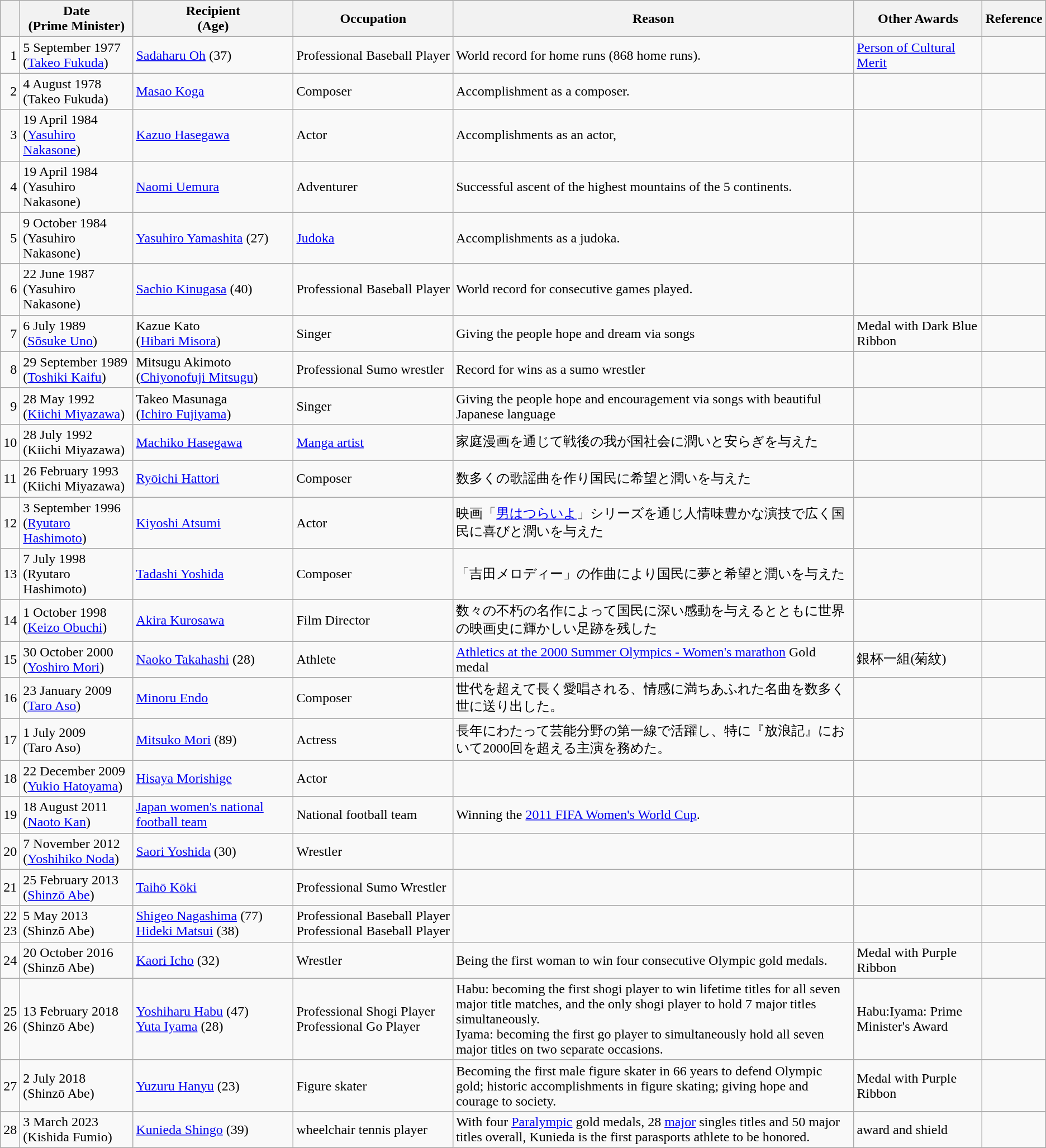<table class=wikitable>
<tr bgcolor="#EEEEEE">
<th></th>
<th>Date<br>(Prime Minister)</th>
<th>Recipient<br>(Age)</th>
<th>Occupation</th>
<th>Reason</th>
<th>Other Awards</th>
<th>Reference</th>
</tr>
<tr>
<td align="right">1</td>
<td>5 September 1977<br>(<a href='#'>Takeo Fukuda</a>)</td>
<td><a href='#'>Sadaharu Oh</a> (37)</td>
<td nowrap>Professional Baseball Player</td>
<td>World record for home runs (868 home runs).</td>
<td><a href='#'>Person of Cultural Merit</a></td>
<td></td>
</tr>
<tr>
<td align="right">2</td>
<td>4 August 1978<br>(Takeo Fukuda)</td>
<td><a href='#'>Masao Koga</a></td>
<td>Composer</td>
<td>Accomplishment as a composer.</td>
<td></td>
<td></td>
</tr>
<tr>
<td align="right">3</td>
<td>19 April 1984<br>(<a href='#'>Yasuhiro Nakasone</a>)</td>
<td><a href='#'>Kazuo Hasegawa</a></td>
<td>Actor</td>
<td>Accomplishments as an actor,</td>
<td></td>
<td></td>
</tr>
<tr>
<td align="right">4</td>
<td>19 April 1984<br>(Yasuhiro Nakasone)</td>
<td><a href='#'>Naomi Uemura</a></td>
<td>Adventurer</td>
<td>Successful ascent of the highest mountains of the 5 continents.</td>
<td></td>
<td></td>
</tr>
<tr>
<td align="right">5</td>
<td>9 October 1984<br>(Yasuhiro Nakasone)</td>
<td><a href='#'>Yasuhiro Yamashita</a> (27)</td>
<td><a href='#'>Judoka</a></td>
<td>Accomplishments as a judoka.</td>
<td></td>
<td></td>
</tr>
<tr>
<td align="right">6</td>
<td>22 June 1987<br>(Yasuhiro Nakasone)</td>
<td><a href='#'>Sachio Kinugasa</a> (40)</td>
<td>Professional Baseball Player</td>
<td>World record for consecutive games played.</td>
<td></td>
<td></td>
</tr>
<tr>
<td align="right">7</td>
<td>6 July 1989<br>(<a href='#'>Sōsuke Uno</a>)</td>
<td>Kazue Kato<br>(<a href='#'>Hibari Misora</a>)</td>
<td>Singer</td>
<td>Giving the people hope and dream via songs<br></td>
<td>Medal with Dark Blue Ribbon</td>
<td></td>
</tr>
<tr>
<td align="right">8</td>
<td>29 September 1989<br>(<a href='#'>Toshiki Kaifu</a>)</td>
<td nowrap>Mitsugu Akimoto<br>(<a href='#'>Chiyonofuji Mitsugu</a>)</td>
<td>Professional Sumo wrestler</td>
<td>Record for wins as a sumo wrestler</td>
<td></td>
<td></td>
</tr>
<tr>
<td align="right">9</td>
<td>28 May 1992<br>(<a href='#'>Kiichi Miyazawa</a>)</td>
<td>Takeo Masunaga<br>(<a href='#'>Ichiro Fujiyama</a>)</td>
<td>Singer</td>
<td>Giving the people hope and encouragement via songs with beautiful Japanese language</td>
<td></td>
<td></td>
</tr>
<tr>
<td>10</td>
<td>28 July 1992<br>(Kiichi Miyazawa)</td>
<td><a href='#'>Machiko Hasegawa</a></td>
<td><a href='#'>Manga artist</a></td>
<td>家庭漫画を通じて戦後の我が国社会に潤いと安らぎを与えた</td>
<td></td>
<td></td>
</tr>
<tr>
<td>11</td>
<td>26 February 1993<br>(Kiichi Miyazawa)</td>
<td><a href='#'>Ryōichi Hattori</a></td>
<td>Composer</td>
<td>数多くの歌謡曲を作り国民に希望と潤いを与えた</td>
<td></td>
<td></td>
</tr>
<tr>
<td>12</td>
<td>3 September 1996<br>(<a href='#'>Ryutaro Hashimoto</a>)</td>
<td><a href='#'>Kiyoshi Atsumi</a></td>
<td>Actor</td>
<td>映画「<a href='#'>男はつらいよ</a>」シリーズを通じ人情味豊かな演技で広く国民に喜びと潤いを与えた</td>
<td></td>
<td></td>
</tr>
<tr>
<td>13</td>
<td>7 July 1998<br>(Ryutaro Hashimoto)</td>
<td><a href='#'>Tadashi Yoshida</a></td>
<td>Composer</td>
<td>「吉田メロディー」の作曲により国民に夢と希望と潤いを与えた</td>
<td></td>
<td></td>
</tr>
<tr>
<td>14</td>
<td>1 October 1998<br>(<a href='#'>Keizo Obuchi</a>)</td>
<td><a href='#'>Akira Kurosawa</a></td>
<td>Film Director</td>
<td>数々の不朽の名作によって国民に深い感動を与えるとともに世界の映画史に輝かしい足跡を残した</td>
<td></td>
<td></td>
</tr>
<tr>
<td>15</td>
<td nowrap>30 October 2000<br>(<a href='#'>Yoshiro Mori</a>)</td>
<td><a href='#'>Naoko Takahashi</a> (28)</td>
<td>Athlete</td>
<td><a href='#'>Athletics at the 2000 Summer Olympics - Women's marathon</a> Gold medal</td>
<td>銀杯一組(菊紋)</td>
<td></td>
</tr>
<tr>
<td>16</td>
<td nowrap>23 January 2009<br>(<a href='#'>Taro Aso</a>)</td>
<td><a href='#'>Minoru Endo</a></td>
<td>Composer</td>
<td>世代を超えて長く愛唱される、情感に満ちあふれた名曲を数多く世に送り出した。</td>
<td></td>
<td></td>
</tr>
<tr>
<td>17</td>
<td nowrap>1 July 2009<br>(Taro Aso)</td>
<td><a href='#'>Mitsuko Mori</a> (89)</td>
<td>Actress</td>
<td>長年にわたって芸能分野の第一線で活躍し、特に『放浪記』において2000回を超える主演を務めた。</td>
<td></td>
<td></td>
</tr>
<tr>
<td>18</td>
<td nowrap>22 December 2009<br>(<a href='#'>Yukio Hatoyama</a>)</td>
<td><a href='#'>Hisaya Morishige</a></td>
<td>Actor</td>
<td></td>
<td></td>
<td></td>
</tr>
<tr>
<td>19</td>
<td nowrap>18 August 2011<br>(<a href='#'>Naoto Kan</a>)</td>
<td><a href='#'>Japan women's national football team</a></td>
<td>National football team</td>
<td>Winning the <a href='#'>2011 FIFA Women's World Cup</a>.</td>
<td></td>
<td></td>
</tr>
<tr>
<td>20</td>
<td nowrap>7 November 2012<br>(<a href='#'>Yoshihiko Noda</a>)</td>
<td><a href='#'>Saori Yoshida</a> (30)</td>
<td>Wrestler</td>
<td></td>
<td></td>
<td></td>
</tr>
<tr>
<td>21</td>
<td nowrap>25 February 2013<br>(<a href='#'>Shinzō Abe</a>)</td>
<td><a href='#'>Taihō Kōki</a></td>
<td>Professional Sumo Wrestler</td>
<td></td>
<td></td>
<td></td>
</tr>
<tr>
<td>22<br>23</td>
<td nowrap>5 May 2013<br>(Shinzō Abe)</td>
<td><a href='#'>Shigeo Nagashima</a> (77)<br><a href='#'>Hideki Matsui</a> (38)</td>
<td>Professional Baseball Player<br>Professional Baseball Player</td>
<td></td>
<td></td>
<td></td>
</tr>
<tr>
<td>24</td>
<td nowrap>20 October 2016<br>(Shinzō Abe)</td>
<td><a href='#'>Kaori Icho</a> (32)</td>
<td>Wrestler</td>
<td>Being the first woman to win four consecutive Olympic gold medals.</td>
<td>Medal with Purple Ribbon</td>
<td></td>
</tr>
<tr>
<td>25<br>26</td>
<td nowrap>13 February 2018<br>(Shinzō Abe)</td>
<td><a href='#'>Yoshiharu Habu</a> (47)<br><a href='#'>Yuta Iyama</a> (28)</td>
<td>Professional Shogi Player<br>Professional Go Player</td>
<td>Habu: becoming the first shogi player to win lifetime titles for all seven major title matches, and the only shogi player to hold 7 major titles simultaneously.<br>Iyama: becoming the first go player to simultaneously hold all seven major titles on two separate occasions.</td>
<td>Habu:Iyama: Prime Minister's Award</td>
<td></td>
</tr>
<tr>
<td>27</td>
<td nowrap>2 July 2018<br>(Shinzō Abe)</td>
<td><a href='#'>Yuzuru Hanyu</a> (23)</td>
<td>Figure skater</td>
<td>Becoming the first male figure skater in 66 years to defend Olympic gold; historic accomplishments in figure skating; giving hope and courage to society.</td>
<td>Medal with Purple Ribbon</td>
<td></td>
</tr>
<tr>
<td>28</td>
<td nowrap>3 March 2023<br>(Kishida Fumio)</td>
<td><a href='#'>Kunieda Shingo</a> (39)</td>
<td>wheelchair tennis player</td>
<td>With four <a href='#'>Paralympic</a> gold medals, 28 <a href='#'>major</a> singles titles and 50 major titles overall, Kunieda is the first parasports athlete to be honored.</td>
<td>award and shield</td>
<td></td>
</tr>
</table>
